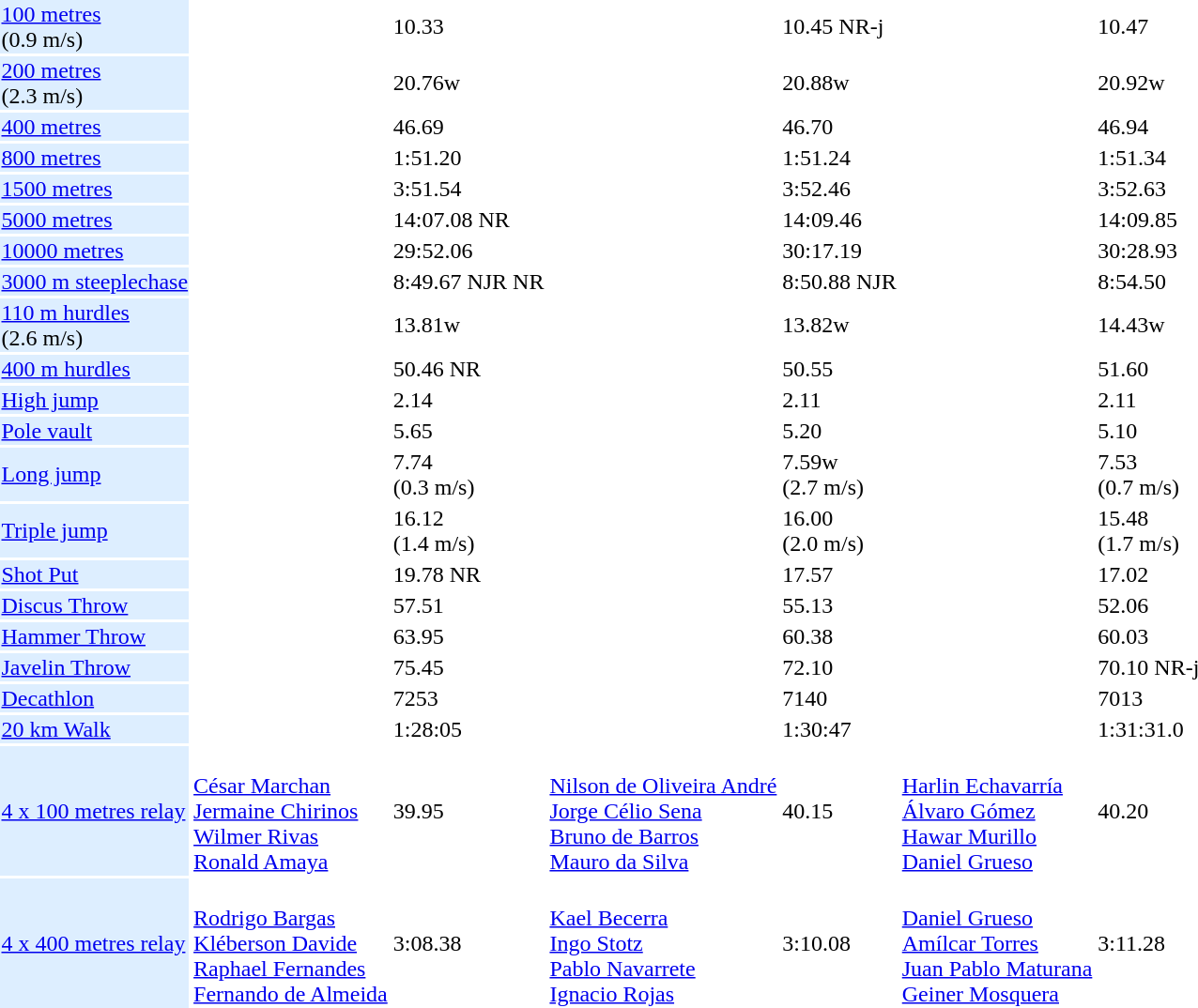<table>
<tr>
<td bgcolor = DDEEFF><a href='#'>100 metres</a> <br> (0.9 m/s)</td>
<td></td>
<td>10.33</td>
<td></td>
<td>10.45 NR-j</td>
<td></td>
<td>10.47</td>
</tr>
<tr>
<td bgcolor = DDEEFF><a href='#'>200 metres</a> <br> (2.3 m/s)</td>
<td></td>
<td>20.76w</td>
<td></td>
<td>20.88w</td>
<td></td>
<td>20.92w</td>
</tr>
<tr>
<td bgcolor = DDEEFF><a href='#'>400 metres</a></td>
<td></td>
<td>46.69</td>
<td></td>
<td>46.70</td>
<td></td>
<td>46.94</td>
</tr>
<tr>
<td bgcolor = DDEEFF><a href='#'>800 metres</a></td>
<td></td>
<td>1:51.20</td>
<td></td>
<td>1:51.24</td>
<td></td>
<td>1:51.34</td>
</tr>
<tr>
<td bgcolor = DDEEFF><a href='#'>1500 metres</a></td>
<td></td>
<td>3:51.54</td>
<td></td>
<td>3:52.46</td>
<td></td>
<td>3:52.63</td>
</tr>
<tr>
<td bgcolor = DDEEFF><a href='#'>5000 metres</a></td>
<td></td>
<td>14:07.08 NR</td>
<td></td>
<td>14:09.46</td>
<td></td>
<td>14:09.85</td>
</tr>
<tr>
<td bgcolor = DDEEFF><a href='#'>10000 metres</a></td>
<td></td>
<td>29:52.06</td>
<td></td>
<td>30:17.19</td>
<td></td>
<td>30:28.93</td>
</tr>
<tr>
<td bgcolor = DDEEFF><a href='#'>3000 m steeplechase</a></td>
<td></td>
<td>8:49.67 NJR NR</td>
<td></td>
<td>8:50.88  NJR</td>
<td></td>
<td>8:54.50</td>
</tr>
<tr>
<td bgcolor = DDEEFF><a href='#'>110 m hurdles</a> <br> (2.6 m/s)</td>
<td></td>
<td>13.81w</td>
<td></td>
<td>13.82w</td>
<td></td>
<td>14.43w</td>
</tr>
<tr>
<td bgcolor = DDEEFF><a href='#'>400 m hurdles</a></td>
<td></td>
<td>50.46  NR</td>
<td></td>
<td>50.55</td>
<td></td>
<td>51.60</td>
</tr>
<tr>
<td bgcolor = DDEEFF><a href='#'>High jump</a></td>
<td></td>
<td>2.14</td>
<td></td>
<td>2.11</td>
<td></td>
<td>2.11</td>
</tr>
<tr>
<td bgcolor = DDEEFF><a href='#'>Pole vault</a></td>
<td></td>
<td>5.65</td>
<td></td>
<td>5.20</td>
<td></td>
<td>5.10</td>
</tr>
<tr>
<td bgcolor = DDEEFF><a href='#'>Long jump</a></td>
<td></td>
<td>7.74  <br> (0.3 m/s)</td>
<td></td>
<td>7.59w  <br> (2.7 m/s)</td>
<td></td>
<td>7.53  <br> (0.7 m/s)</td>
</tr>
<tr>
<td bgcolor = DDEEFF><a href='#'>Triple jump</a></td>
<td></td>
<td>16.12  <br> (1.4 m/s)</td>
<td></td>
<td>16.00  <br> (2.0 m/s)</td>
<td></td>
<td>15.48  <br> (1.7 m/s)</td>
</tr>
<tr>
<td bgcolor = DDEEFF><a href='#'>Shot Put</a></td>
<td></td>
<td>19.78  NR</td>
<td></td>
<td>17.57</td>
<td></td>
<td>17.02</td>
</tr>
<tr>
<td bgcolor = DDEEFF><a href='#'>Discus Throw</a></td>
<td></td>
<td>57.51</td>
<td></td>
<td>55.13</td>
<td></td>
<td>52.06</td>
</tr>
<tr>
<td bgcolor = DDEEFF><a href='#'>Hammer Throw</a></td>
<td></td>
<td>63.95</td>
<td></td>
<td>60.38</td>
<td></td>
<td>60.03</td>
</tr>
<tr>
<td bgcolor = DDEEFF><a href='#'>Javelin Throw</a></td>
<td></td>
<td>75.45</td>
<td></td>
<td>72.10</td>
<td></td>
<td>70.10  NR-j</td>
</tr>
<tr>
<td bgcolor = DDEEFF><a href='#'>Decathlon</a></td>
<td></td>
<td>7253</td>
<td></td>
<td>7140</td>
<td></td>
<td>7013</td>
</tr>
<tr>
<td bgcolor = DDEEFF><a href='#'>20 km Walk</a></td>
<td></td>
<td>1:28:05</td>
<td></td>
<td>1:30:47</td>
<td></td>
<td>1:31:31.0</td>
</tr>
<tr>
<td bgcolor = DDEEFF><a href='#'>4 x 100 metres relay</a></td>
<td> <br> <a href='#'>César Marchan</a> <br> <a href='#'>Jermaine Chirinos</a> <br> <a href='#'>Wilmer Rivas</a> <br> <a href='#'>Ronald Amaya</a></td>
<td>39.95</td>
<td> <br> <a href='#'>Nilson de Oliveira André</a> <br> <a href='#'>Jorge Célio Sena</a> <br> <a href='#'>Bruno de Barros</a> <br> <a href='#'>Mauro da Silva</a></td>
<td>40.15</td>
<td> <br> <a href='#'>Harlin Echavarría</a> <br> <a href='#'>Álvaro Gómez</a> <br> <a href='#'>Hawar Murillo</a> <br> <a href='#'>Daniel Grueso</a></td>
<td>40.20</td>
</tr>
<tr>
<td bgcolor = DDEEFF><a href='#'>4 x 400 metres relay</a></td>
<td> <br> <a href='#'>Rodrigo Bargas</a> <br> <a href='#'>Kléberson Davide</a> <br> <a href='#'>Raphael Fernandes</a> <br> <a href='#'>Fernando de Almeida</a></td>
<td>3:08.38</td>
<td>  <br> <a href='#'>Kael Becerra</a> <br> <a href='#'>Ingo Stotz</a> <br> <a href='#'>Pablo Navarrete</a> <br> <a href='#'>Ignacio Rojas</a></td>
<td>3:10.08</td>
<td> <br> <a href='#'>Daniel Grueso</a> <br> <a href='#'>Amílcar Torres</a> <br> <a href='#'>Juan Pablo Maturana</a> <br> <a href='#'>Geiner Mosquera</a></td>
<td>3:11.28</td>
</tr>
</table>
